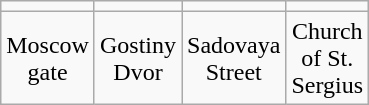<table Class = "wikitable" style = "text-align: center">
<tr>
<td style="width:25px;"></td>
<td style="width:25px;"></td>
<td style="width:25px;"></td>
<td style="width:25px;"></td>
</tr>
<tr>
<td>Moscow gate</td>
<td>Gostiny Dvor</td>
<td>Sadovaya Street</td>
<td>Church of St. Sergius</td>
</tr>
</table>
